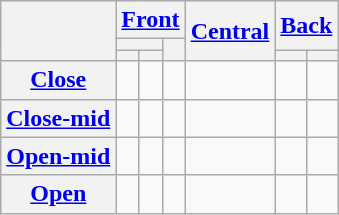<table class="wikitable" style="text-align: center;">
<tr>
<th rowspan="3"></th>
<th colspan="3"><a href='#'>Front</a></th>
<th rowspan="3"><a href='#'>Central</a></th>
<th colspan="2" rowspan="2"><a href='#'>Back</a></th>
</tr>
<tr>
<th colspan="2"></th>
<th rowspan="2"></th>
</tr>
<tr>
<th></th>
<th></th>
<th></th>
<th></th>
</tr>
<tr>
<th><a href='#'>Close</a></th>
<td></td>
<td></td>
<td></td>
<td></td>
<td></td>
<td></td>
</tr>
<tr>
<th><a href='#'>Close-mid</a></th>
<td></td>
<td></td>
<td></td>
<td></td>
<td></td>
<td></td>
</tr>
<tr>
<th><a href='#'>Open-mid</a></th>
<td></td>
<td></td>
<td></td>
<td></td>
<td></td>
<td></td>
</tr>
<tr>
<th><a href='#'>Open</a></th>
<td></td>
<td></td>
<td></td>
<td></td>
<td></td>
<td></td>
</tr>
</table>
